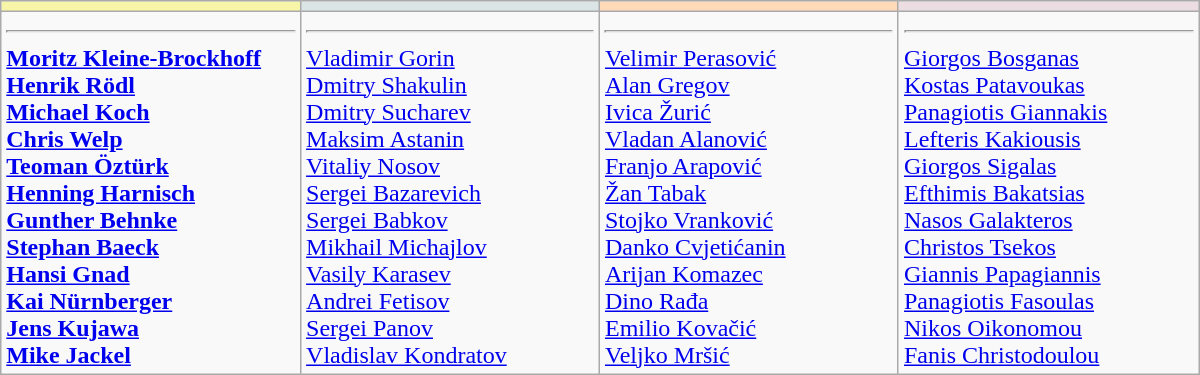<table border="1" cellpadding="2" width="800" class="wikitable">
<tr>
<td !align="center" width="200" bgcolor="#F7F6A8"></td>
<td !align="center" width="200" bgcolor="#DCE5E5"></td>
<td !align="center" width="200" bgcolor="#FFDAB9"></td>
<td !align="center" width="200" bgcolor="#EBDDE2"></td>
</tr>
<tr valign=top>
<td><strong> <hr> <a href='#'>Moritz Kleine-Brockhoff</a> <br> <a href='#'>Henrik Rödl</a> <br> <a href='#'>Michael Koch</a> <br> <a href='#'>Chris Welp</a> <br> <a href='#'>Teoman Öztürk</a> <br> <a href='#'>Henning Harnisch</a> <br> <a href='#'>Gunther Behnke</a> <br> <a href='#'>Stephan Baeck</a> <br> <a href='#'>Hansi Gnad</a> <br> <a href='#'>Kai Nürnberger</a> <br> <a href='#'>Jens Kujawa</a> <br> <a href='#'>Mike Jackel</a></strong></td>
<td> <hr> <a href='#'>Vladimir Gorin</a> <br> <a href='#'>Dmitry Shakulin</a> <br> <a href='#'>Dmitry Sucharev</a> <br> <a href='#'>Maksim Astanin</a> <br> <a href='#'>Vitaliy Nosov</a> <br> <a href='#'>Sergei Bazarevich</a> <br> <a href='#'>Sergei Babkov</a> <br> <a href='#'>Mikhail Michajlov</a> <br> <a href='#'>Vasily Karasev</a> <br> <a href='#'>Andrei Fetisov</a> <br> <a href='#'>Sergei Panov</a> <br> <a href='#'>Vladislav Kondratov</a></td>
<td> <hr> <a href='#'>Velimir Perasović</a> <br> <a href='#'>Alan Gregov</a> <br> <a href='#'>Ivica Žurić</a> <br> <a href='#'>Vladan Alanović</a> <br> <a href='#'>Franjo Arapović</a> <br> <a href='#'>Žan Tabak</a> <br> <a href='#'>Stojko Vranković</a> <br> <a href='#'>Danko Cvjetićanin</a> <br> <a href='#'>Arijan Komazec</a> <br> <a href='#'>Dino Rađa</a> <br> <a href='#'>Emilio Kovačić</a> <br> <a href='#'>Veljko Mršić</a></td>
<td> <hr> <a href='#'>Giorgos Bosganas</a> <br> <a href='#'>Kostas Patavoukas</a> <br> <a href='#'>Panagiotis Giannakis</a> <br> <a href='#'>Lefteris Kakiousis</a> <br> <a href='#'>Giorgos Sigalas</a> <br> <a href='#'>Efthimis Bakatsias</a> <br> <a href='#'>Nasos Galakteros</a> <br> <a href='#'>Christos Tsekos</a> <br> <a href='#'>Giannis Papagiannis</a> <br> <a href='#'>Panagiotis Fasoulas</a> <br> <a href='#'>Nikos Oikonomou</a> <br> <a href='#'>Fanis Christodoulou</a></td>
</tr>
</table>
